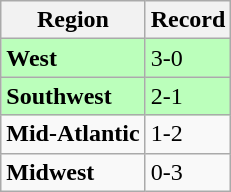<table class="wikitable">
<tr>
<th>Region</th>
<th>Record</th>
</tr>
<tr bgcolor=#bbffbb>
<td><strong>West</strong></td>
<td>3-0</td>
</tr>
<tr bgcolor=#bbffbb>
<td><strong>Southwest</strong></td>
<td>2-1</td>
</tr>
<tr>
<td><strong>Mid-Atlantic</strong></td>
<td>1-2</td>
</tr>
<tr>
<td><strong>Midwest</strong></td>
<td>0-3</td>
</tr>
</table>
